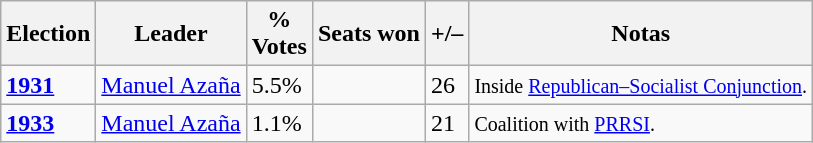<table class=wikitable>
<tr>
<th>Election</th>
<th>Leader</th>
<th>%<br>Votes</th>
<th>Seats won</th>
<th>+/–</th>
<th>Notas</th>
</tr>
<tr>
<td><strong><a href='#'>1931</a></strong></td>
<td><a href='#'>Manuel Azaña</a></td>
<td>5.5%</td>
<td></td>
<td> 26</td>
<td><small>Inside <a href='#'>Republican–Socialist Conjunction</a>.</small></td>
</tr>
<tr>
<td><strong><a href='#'>1933</a></strong></td>
<td><a href='#'>Manuel Azaña</a></td>
<td>1.1%</td>
<td></td>
<td> 21</td>
<td><small>Coalition with <a href='#'>PRRSI</a>.</small></td>
</tr>
</table>
